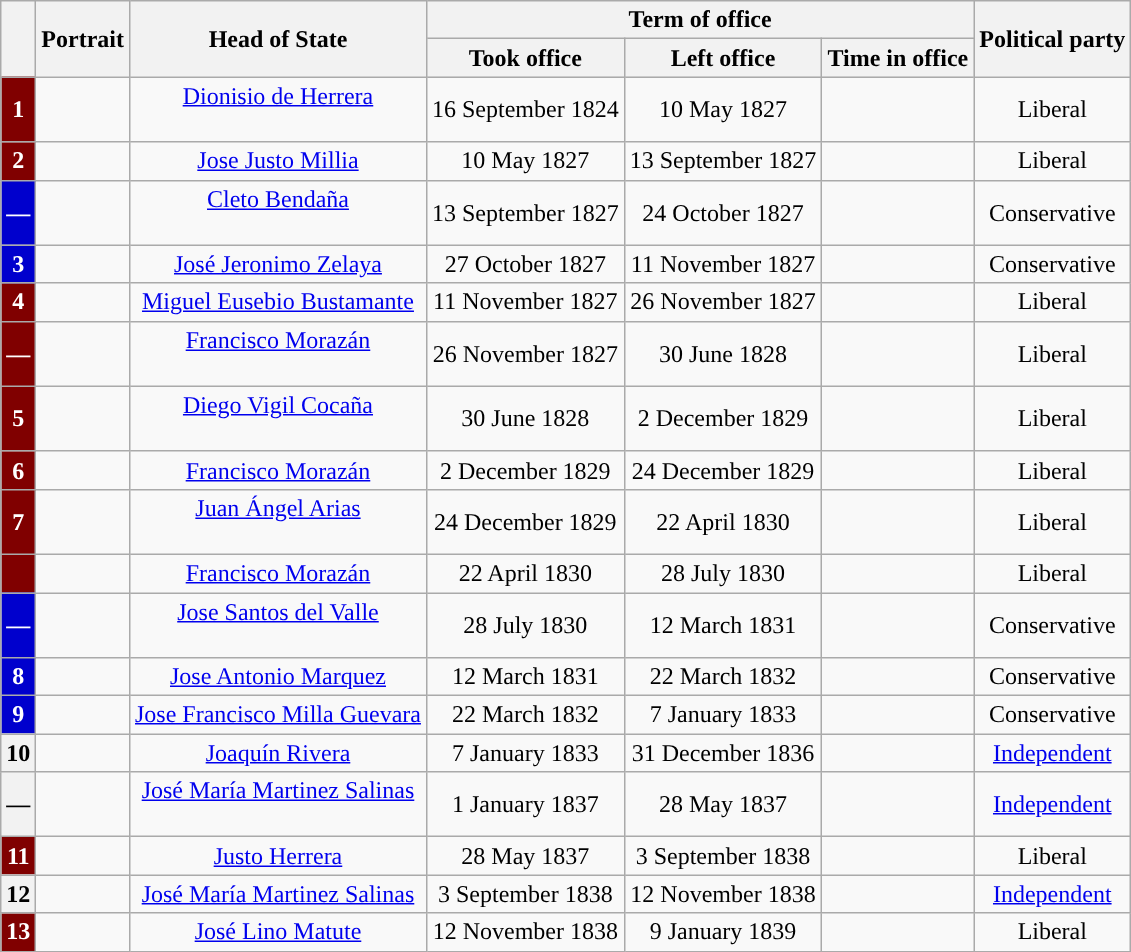<table class="wikitable" style="text-align:center">
<tr>
<th rowspan="2"></th>
<th rowspan="2">Portrait</th>
<th rowspan="2">Head of State<br></th>
<th colspan="3">Term of office</th>
<th rowspan="2">Political party</th>
</tr>
<tr style="background:#cccccc">
<th>Took office</th>
<th>Left office</th>
<th>Time in office</th>
</tr>
<tr>
<th style="background:Maroon; color:white">1</th>
<td></td>
<td><a href='#'>Dionisio de Herrera</a><br><br></td>
<td>16 September 1824</td>
<td>10 May 1827<br></td>
<td></td>
<td>Liberal</td>
</tr>
<tr>
<th style="background:Maroon; color:white">2</th>
<td></td>
<td><a href='#'>Jose Justo Millia</a><br></td>
<td>10 May 1827</td>
<td>13 September 1827</td>
<td></td>
<td>Liberal</td>
</tr>
<tr>
<th style="background:MediumBlue; color:white">—</th>
<td></td>
<td><a href='#'>Cleto Bendaña</a><br><br></td>
<td>13 September 1827</td>
<td>24 October 1827</td>
<td></td>
<td>Conservative</td>
</tr>
<tr>
<th style="background:MediumBlue; color:white">3</th>
<td></td>
<td><a href='#'>José Jeronimo Zelaya</a><br></td>
<td>27 October 1827</td>
<td>11 November 1827</td>
<td></td>
<td>Conservative</td>
</tr>
<tr>
<th style="background:Maroon; color:white">4</th>
<td></td>
<td><a href='#'>Miguel Eusebio Bustamante</a><br></td>
<td>11 November 1827</td>
<td>26 November 1827</td>
<td></td>
<td>Liberal</td>
</tr>
<tr>
<th style="background:Maroon; color:white">—</th>
<td></td>
<td><a href='#'>Francisco Morazán</a><br><br></td>
<td>26 November 1827</td>
<td>30 June 1828</td>
<td></td>
<td>Liberal</td>
</tr>
<tr>
<th style="background:Maroon; color:white">5</th>
<td></td>
<td><a href='#'>Diego Vigil Cocaña</a><br><br></td>
<td>30 June 1828</td>
<td>2 December 1829</td>
<td></td>
<td>Liberal</td>
</tr>
<tr>
<th style="background:Maroon; color:white">6</th>
<td></td>
<td><a href='#'>Francisco Morazán</a><br></td>
<td>2 December 1829</td>
<td>24 December 1829</td>
<td></td>
<td>Liberal</td>
</tr>
<tr>
<th style="background:Maroon; color:white">7</th>
<td></td>
<td><a href='#'>Juan Ángel Arias</a><br><br></td>
<td>24 December 1829</td>
<td>22 April 1830</td>
<td></td>
<td>Liberal</td>
</tr>
<tr>
<th style="background:Maroon; color:white"></th>
<td></td>
<td><a href='#'>Francisco Morazán</a><br></td>
<td>22 April 1830</td>
<td>28 July 1830</td>
<td></td>
<td>Liberal</td>
</tr>
<tr>
<th style="background:MediumBlue; color:white">—</th>
<td></td>
<td><a href='#'>Jose Santos del Valle</a><br><br></td>
<td>28 July 1830</td>
<td>12 March 1831</td>
<td></td>
<td>Conservative</td>
</tr>
<tr>
<th style="background:MediumBlue; color:white">8</th>
<td></td>
<td><a href='#'>Jose Antonio Marquez</a><br></td>
<td>12 March 1831</td>
<td>22 March 1832</td>
<td></td>
<td>Conservative</td>
</tr>
<tr>
<th style="background:MediumBlue; color:white">9</th>
<td></td>
<td><a href='#'>Jose Francisco Milla Guevara</a><br></td>
<td>22 March 1832</td>
<td>7 January 1833</td>
<td></td>
<td>Conservative</td>
</tr>
<tr>
<th style="background:">10</th>
<td></td>
<td><a href='#'>Joaquín Rivera</a><br></td>
<td>7 January 1833</td>
<td>31 December 1836</td>
<td></td>
<td><a href='#'>Independent</a></td>
</tr>
<tr>
<th style="background:">—</th>
<td></td>
<td><a href='#'>José María Martinez Salinas</a><br><br></td>
<td>1 January 1837</td>
<td>28 May 1837</td>
<td></td>
<td><a href='#'>Independent</a></td>
</tr>
<tr>
<th style="background:Maroon; color:white">11</th>
<td></td>
<td><a href='#'>Justo Herrera</a><br></td>
<td>28 May 1837</td>
<td>3 September 1838</td>
<td></td>
<td>Liberal</td>
</tr>
<tr>
<th style="background:">12</th>
<td></td>
<td><a href='#'>José María Martinez Salinas</a><br></td>
<td>3 September 1838</td>
<td>12 November 1838</td>
<td></td>
<td><a href='#'>Independent</a></td>
</tr>
<tr>
<th style="background:Maroon; color:white">13</th>
<td></td>
<td><a href='#'>José Lino Matute</a><br></td>
<td>12 November 1838</td>
<td>9 January 1839</td>
<td></td>
<td>Liberal</td>
</tr>
</table>
